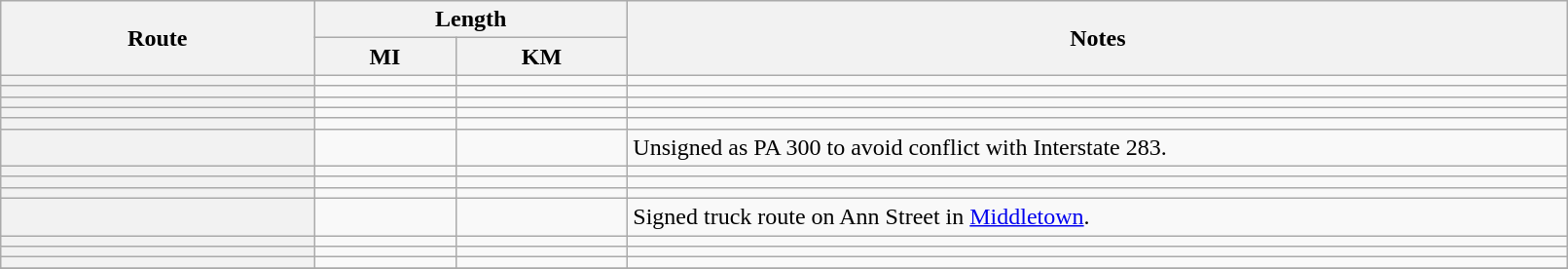<table class=wikitable width=85%>
<tr>
<th rowspan=2 width=20%>Route</th>
<th colspan=2>Length</th>
<th rowspan=2 width=60%>Notes</th>
</tr>
<tr>
<th>MI</th>
<th>KM</th>
</tr>
<tr>
<th style="text-align:left;"></th>
<td></td>
<td></td>
<td></td>
</tr>
<tr>
<th style="text-align:left;"></th>
<td></td>
<td></td>
<td></td>
</tr>
<tr>
<th style="text-align:left;"></th>
<td></td>
<td></td>
<td></td>
</tr>
<tr>
<th style="text-align:left;"></th>
<td></td>
<td></td>
<td></td>
</tr>
<tr>
<th style="text-align:left;"></th>
<td></td>
<td></td>
<td></td>
</tr>
<tr>
<th style="text-align:left;"></th>
<td></td>
<td></td>
<td>Unsigned as PA 300 to avoid conflict with Interstate 283.</td>
</tr>
<tr>
<th style="text-align:left;"></th>
<td></td>
<td></td>
<td></td>
</tr>
<tr>
<th style="text-align:left;"></th>
<td></td>
<td></td>
<td></td>
</tr>
<tr>
<th style="text-align:left;"></th>
<td></td>
<td></td>
<td></td>
</tr>
<tr>
<th style="text-align:left;"></th>
<td></td>
<td></td>
<td>Signed truck route on Ann Street in <a href='#'>Middletown</a>.</td>
</tr>
<tr>
<th style="text-align:left;"></th>
<td></td>
<td></td>
<td></td>
</tr>
<tr>
<th style="text-align:left;"></th>
<td></td>
<td></td>
<td></td>
</tr>
<tr>
<th style="text-align:left;"></th>
<td></td>
<td></td>
<td></td>
</tr>
<tr>
</tr>
</table>
